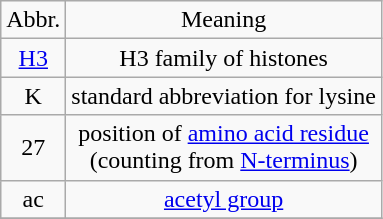<table class="wikitable" style="text-align:center">
<tr>
<td>Abbr.</td>
<td>Meaning</td>
</tr>
<tr>
<td><a href='#'>H3</a></td>
<td>H3 family of histones</td>
</tr>
<tr>
<td>K</td>
<td>standard abbreviation for lysine</td>
</tr>
<tr>
<td>27</td>
<td>position of <a href='#'>amino acid residue</a> <br>(counting from <a href='#'>N-terminus</a>)</td>
</tr>
<tr>
<td>ac</td>
<td><a href='#'>acetyl group</a></td>
</tr>
<tr>
</tr>
</table>
